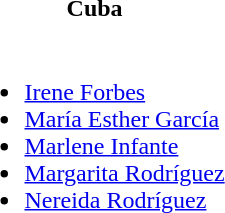<table>
<tr>
<th>Cuba</th>
</tr>
<tr>
<td><br><ul><li><a href='#'>Irene Forbes</a></li><li><a href='#'>María Esther García</a></li><li><a href='#'>Marlene Infante</a></li><li><a href='#'>Margarita Rodríguez</a></li><li><a href='#'>Nereida Rodríguez</a></li></ul></td>
</tr>
</table>
